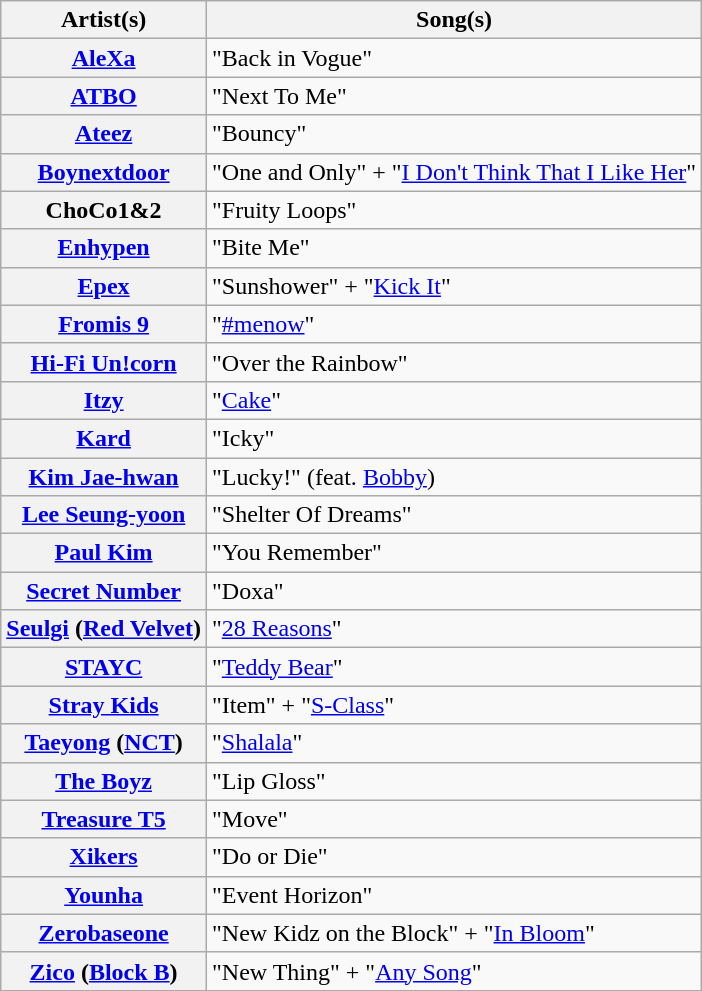<table class="wikitable plainrowheaders">
<tr>
<th scope="col">Artist(s)</th>
<th scope="col">Song(s)</th>
</tr>
<tr>
<th scope="row"><a href='#'>AleXa</a></th>
<td>"Back in Vogue"</td>
</tr>
<tr>
<th scope="row"><a href='#'>ATBO</a></th>
<td>"Next To Me"</td>
</tr>
<tr>
<th scope="row"><a href='#'>Ateez</a></th>
<td>"Bouncy"</td>
</tr>
<tr>
<th scope="row"><a href='#'>Boynextdoor</a></th>
<td>"One and Only" + "<a href='#'>I Don't Think That I Like Her</a>"</td>
</tr>
<tr>
<th scope="row">ChoCo1&2</th>
<td>"Fruity Loops"</td>
</tr>
<tr>
<th scope="row"><a href='#'>Enhypen</a></th>
<td>"Bite Me"</td>
</tr>
<tr>
<th scope="row"><a href='#'>Epex</a></th>
<td>"Sunshower" + "<a href='#'>Kick It</a>"</td>
</tr>
<tr>
<th scope="row"><a href='#'>Fromis 9</a></th>
<td>"<a href='#'>#menow</a>"</td>
</tr>
<tr>
<th scope="row"><a href='#'>Hi-Fi Un!corn</a></th>
<td>"Over the Rainbow"</td>
</tr>
<tr>
<th scope="row"><a href='#'>Itzy</a></th>
<td>"<a href='#'>Cake</a>"</td>
</tr>
<tr>
<th scope="row"><a href='#'>Kard</a></th>
<td>"Icky"</td>
</tr>
<tr>
<th scope="row"><a href='#'>Kim Jae-hwan</a></th>
<td>"Lucky!" (feat. <a href='#'>Bobby</a>)</td>
</tr>
<tr>
<th scope="row"><a href='#'>Lee Seung-yoon</a></th>
<td>"Shelter Of Dreams"</td>
</tr>
<tr>
<th scope="row"><a href='#'>Paul Kim</a></th>
<td>"You Remember"</td>
</tr>
<tr>
<th scope="row"><a href='#'>Secret Number</a></th>
<td>"Doxa"</td>
</tr>
<tr>
<th scope="row"><a href='#'>Seulgi</a> (<a href='#'>Red Velvet</a>)</th>
<td>"<a href='#'>28 Reasons</a>"</td>
</tr>
<tr>
<th scope="row"><a href='#'>STAYC</a></th>
<td>"<a href='#'>Teddy Bear</a>"</td>
</tr>
<tr>
<th scope="row"><a href='#'>Stray Kids</a></th>
<td>"Item" + "<a href='#'>S-Class</a>"</td>
</tr>
<tr>
<th scope="row"><a href='#'>Taeyong</a> (<a href='#'>NCT</a>)</th>
<td>"<a href='#'>Shalala</a>"</td>
</tr>
<tr>
<th scope="row"><a href='#'>The Boyz</a></th>
<td>"Lip Gloss"</td>
</tr>
<tr>
<th scope="row"><a href='#'>Treasure T5</a></th>
<td>"Move"</td>
</tr>
<tr>
<th scope="row"><a href='#'>Xikers</a></th>
<td>"Do or Die"</td>
</tr>
<tr>
<th scope="row"><a href='#'>Younha</a></th>
<td>"Event Horizon"</td>
</tr>
<tr>
<th scope="row"><a href='#'>Zerobaseone</a></th>
<td>"New Kidz on the Block" + "<a href='#'>In Bloom</a>"</td>
</tr>
<tr>
<th scope="row"><a href='#'>Zico</a> (<a href='#'>Block B</a>)</th>
<td>"New Thing" + "<a href='#'>Any Song</a>"</td>
</tr>
</table>
